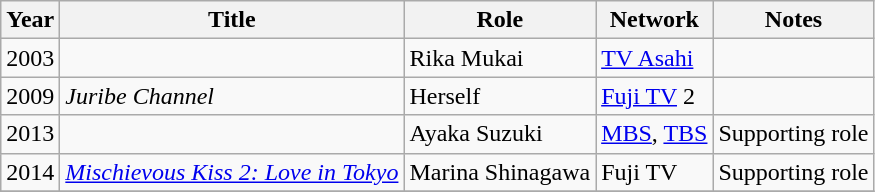<table class="wikitable sortable">
<tr>
<th>Year</th>
<th>Title</th>
<th>Role</th>
<th>Network</th>
<th class="unsortable">Notes</th>
</tr>
<tr>
<td>2003</td>
<td><em></em></td>
<td>Rika Mukai</td>
<td><a href='#'>TV Asahi</a></td>
<td></td>
</tr>
<tr>
<td>2009</td>
<td><em>Juribe Channel</em></td>
<td>Herself</td>
<td><a href='#'>Fuji TV</a> 2</td>
<td></td>
</tr>
<tr>
<td>2013</td>
<td><em></em></td>
<td>Ayaka Suzuki</td>
<td><a href='#'>MBS</a>, <a href='#'>TBS</a></td>
<td>Supporting role</td>
</tr>
<tr>
<td>2014</td>
<td><em><a href='#'>Mischievous Kiss 2: Love in Tokyo</a></em></td>
<td>Marina Shinagawa</td>
<td>Fuji TV</td>
<td>Supporting role</td>
</tr>
<tr>
</tr>
</table>
